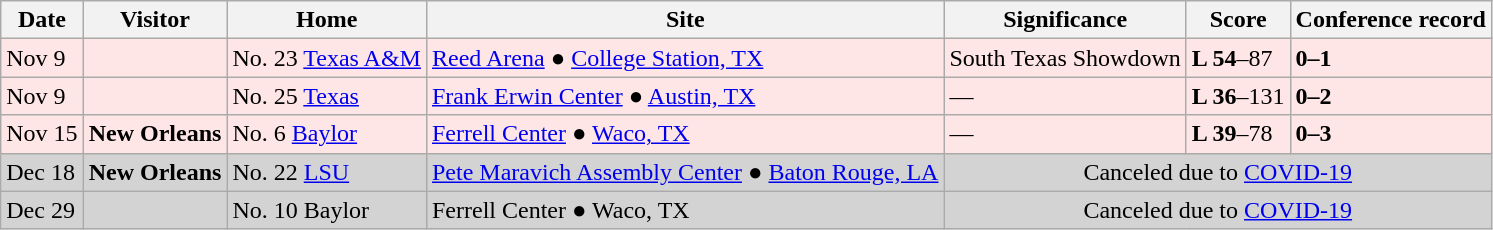<table class="wikitable">
<tr>
<th>Date</th>
<th>Visitor</th>
<th>Home</th>
<th>Site</th>
<th>Significance</th>
<th>Score</th>
<th>Conference record</th>
</tr>
<tr style="background: #ffe6e6;">
<td>Nov 9</td>
<td><strong></strong></td>
<td>No. 23 <a href='#'>Texas A&M</a></td>
<td><a href='#'>Reed Arena</a> ● <a href='#'>College Station, TX</a></td>
<td>South Texas Showdown</td>
<td><strong>L 54</strong>–87</td>
<td><strong>0–1</strong></td>
</tr>
<tr style="background: #ffe6e6;">
<td>Nov 9</td>
<td><strong></strong></td>
<td>No. 25 <a href='#'>Texas</a></td>
<td><a href='#'>Frank Erwin Center</a> ● <a href='#'>Austin, TX</a></td>
<td>―</td>
<td><strong>L 36</strong>–131</td>
<td><strong>0–2</strong></td>
</tr>
<tr style="background: #ffe6e6;">
<td>Nov 15</td>
<td><strong>New Orleans</strong></td>
<td>No. 6 <a href='#'>Baylor</a></td>
<td><a href='#'>Ferrell Center</a> ● <a href='#'>Waco, TX</a></td>
<td>―</td>
<td><strong>L 39</strong>–78</td>
<td><strong>0–3</strong></td>
</tr>
<tr style="background: lightgrey">
<td>Dec 18</td>
<td><strong>New Orleans</strong></td>
<td>No. 22 <a href='#'>LSU</a></td>
<td><a href='#'>Pete Maravich Assembly Center</a> ● <a href='#'>Baton Rouge, LA</a></td>
<td colspan=3 align=center>Canceled due to <a href='#'>COVID-19</a></td>
</tr>
<tr style="background: lightgrey">
<td>Dec 29</td>
<td><strong></strong></td>
<td>No. 10 Baylor</td>
<td>Ferrell Center ● Waco, TX</td>
<td colspan=3 align=center>Canceled due to <a href='#'>COVID-19</a></td>
</tr>
</table>
